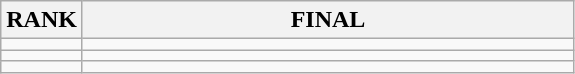<table class="wikitable">
<tr>
<th>RANK</th>
<th style="width: 20em">FINAL</th>
</tr>
<tr>
<td align="center"></td>
<td></td>
</tr>
<tr>
<td align="center"></td>
<td></td>
</tr>
<tr>
<td align="center"></td>
<td></td>
</tr>
</table>
